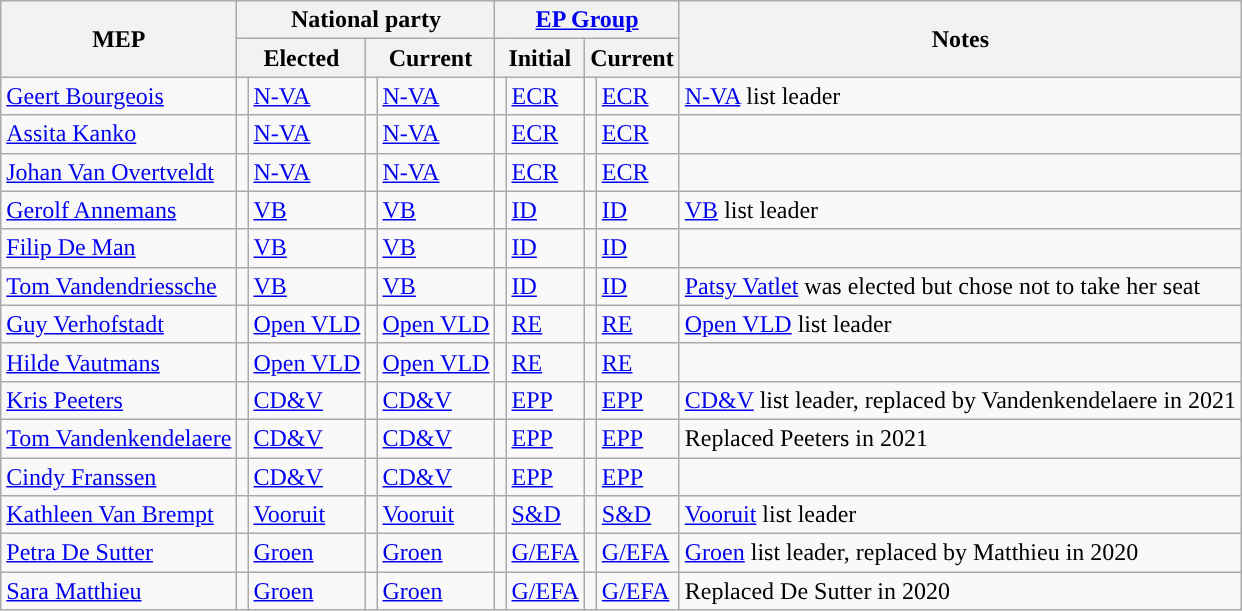<table class="wikitable sortable" style="text-align:left">
<tr>
<th rowspan="2">MEP</th>
<th colspan="4">National party</th>
<th colspan="4"><a href='#'>EP Group</a></th>
<th rowspan="2">Notes</th>
</tr>
<tr>
<th colspan="2">Elected</th>
<th colspan="2">Current</th>
<th colspan="2">Initial</th>
<th colspan="2">Current</th>
</tr>
<tr>
<td><a href='#'>Geert Bourgeois</a></td>
<td style="background: "></td>
<td><a href='#'>N-VA</a></td>
<td style="background: "></td>
<td><a href='#'>N-VA</a></td>
<td style="background: "></td>
<td><a href='#'>ECR</a></td>
<td style="background: "></td>
<td><a href='#'>ECR</a></td>
<td><a href='#'>N-VA</a> list leader</td>
</tr>
<tr>
<td><a href='#'>Assita Kanko</a></td>
<td style="background: "></td>
<td><a href='#'>N-VA</a></td>
<td style="background: "></td>
<td><a href='#'>N-VA</a></td>
<td style="background: "></td>
<td><a href='#'>ECR</a></td>
<td style="background: "></td>
<td><a href='#'>ECR</a></td>
<td></td>
</tr>
<tr>
<td><a href='#'>Johan Van Overtveldt</a></td>
<td style="background: "></td>
<td><a href='#'>N-VA</a></td>
<td style="background: "></td>
<td><a href='#'>N-VA</a></td>
<td style="background: "></td>
<td><a href='#'>ECR</a></td>
<td style="background: "></td>
<td><a href='#'>ECR</a></td>
<td></td>
</tr>
<tr>
<td><a href='#'>Gerolf Annemans</a></td>
<td style="background: "></td>
<td><a href='#'>VB</a></td>
<td style="background: "></td>
<td><a href='#'>VB</a></td>
<td style="background: "></td>
<td><a href='#'>ID</a></td>
<td style="background: "></td>
<td><a href='#'>ID</a></td>
<td><a href='#'>VB</a> list leader</td>
</tr>
<tr>
<td><a href='#'>Filip De Man</a></td>
<td style="background: "></td>
<td><a href='#'>VB</a></td>
<td style="background: "></td>
<td><a href='#'>VB</a></td>
<td style="background: "></td>
<td><a href='#'>ID</a></td>
<td style="background: "></td>
<td><a href='#'>ID</a></td>
<td></td>
</tr>
<tr>
<td><a href='#'>Tom Vandendriessche</a></td>
<td style="background: "></td>
<td><a href='#'>VB</a></td>
<td style="background: "></td>
<td><a href='#'>VB</a></td>
<td style="background: "></td>
<td><a href='#'>ID</a></td>
<td style="background: "></td>
<td><a href='#'>ID</a></td>
<td><a href='#'>Patsy Vatlet</a> was elected but chose not to take her seat</td>
</tr>
<tr>
<td><a href='#'>Guy Verhofstadt</a></td>
<td style="background: "></td>
<td><a href='#'>Open VLD</a></td>
<td style="background: "></td>
<td><a href='#'>Open VLD</a></td>
<td style="background: "></td>
<td><a href='#'>RE</a></td>
<td style="background: "></td>
<td><a href='#'>RE</a></td>
<td><a href='#'>Open VLD</a> list leader</td>
</tr>
<tr>
<td><a href='#'>Hilde Vautmans</a></td>
<td style="background: "></td>
<td><a href='#'>Open VLD</a></td>
<td style="background: "></td>
<td><a href='#'>Open VLD</a></td>
<td style="background: "></td>
<td><a href='#'>RE</a></td>
<td style="background: "></td>
<td><a href='#'>RE</a></td>
<td></td>
</tr>
<tr>
<td><a href='#'>Kris Peeters</a></td>
<td style="background: "></td>
<td><a href='#'>CD&V</a></td>
<td style="background: "></td>
<td><a href='#'>CD&V</a></td>
<td style="background: "></td>
<td><a href='#'>EPP</a></td>
<td style="background: "></td>
<td><a href='#'>EPP</a></td>
<td><a href='#'>CD&V</a> list leader, replaced by Vandenkendelaere in 2021</td>
</tr>
<tr>
<td><a href='#'>Tom Vandenkendelaere</a></td>
<td style="background: "></td>
<td><a href='#'>CD&V</a></td>
<td style="background: "></td>
<td><a href='#'>CD&V</a></td>
<td style="background: "></td>
<td><a href='#'>EPP</a></td>
<td style="background: "></td>
<td><a href='#'>EPP</a></td>
<td>Replaced Peeters in 2021</td>
</tr>
<tr>
<td><a href='#'>Cindy Franssen</a></td>
<td style="background: "></td>
<td><a href='#'>CD&V</a></td>
<td style="background: "></td>
<td><a href='#'>CD&V</a></td>
<td style="background: "></td>
<td><a href='#'>EPP</a></td>
<td style="background: "></td>
<td><a href='#'>EPP</a></td>
<td></td>
</tr>
<tr>
<td><a href='#'>Kathleen Van Brempt</a></td>
<td style="background: "></td>
<td><a href='#'>Vooruit</a></td>
<td style="background: "></td>
<td><a href='#'>Vooruit</a></td>
<td style="background: "></td>
<td><a href='#'>S&D</a></td>
<td style="background: "></td>
<td><a href='#'>S&D</a></td>
<td><a href='#'>Vooruit</a> list leader</td>
</tr>
<tr>
<td><a href='#'>Petra De Sutter</a></td>
<td style="background: "></td>
<td><a href='#'>Groen</a></td>
<td style="background: "></td>
<td><a href='#'>Groen</a></td>
<td style="background: "></td>
<td><a href='#'>G/EFA</a></td>
<td style="background: "></td>
<td><a href='#'>G/EFA</a></td>
<td><a href='#'>Groen</a> list leader, replaced by Matthieu in 2020</td>
</tr>
<tr>
<td><a href='#'>Sara Matthieu</a></td>
<td style="background: "></td>
<td><a href='#'>Groen</a></td>
<td style="background: "></td>
<td><a href='#'>Groen</a></td>
<td style="background: "></td>
<td><a href='#'>G/EFA</a></td>
<td style="background: "></td>
<td><a href='#'>G/EFA</a></td>
<td>Replaced De Sutter in 2020</td>
</tr>
</table>
